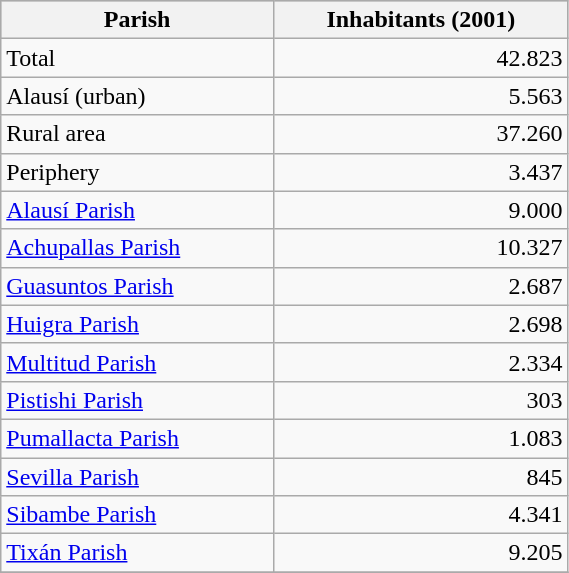<table class="wikitable" border="1" style="width:30%;" border="1">
<tr bgcolor=silver>
<th><strong>Parish</strong></th>
<th><strong>Inhabitants (2001)</strong></th>
</tr>
<tr>
<td>Total</td>
<td align=right>42.823</td>
</tr>
<tr>
<td>Alausí (urban)</td>
<td align=right>5.563</td>
</tr>
<tr>
<td>Rural area</td>
<td align=right>37.260</td>
</tr>
<tr>
<td>Periphery</td>
<td align=right>3.437</td>
</tr>
<tr>
<td><a href='#'>Alausí Parish</a></td>
<td align=right>9.000</td>
</tr>
<tr>
<td><a href='#'>Achupallas Parish</a></td>
<td align=right>10.327</td>
</tr>
<tr>
<td><a href='#'>Guasuntos Parish</a></td>
<td align=right>2.687</td>
</tr>
<tr>
<td><a href='#'>Huigra Parish</a></td>
<td align=right>2.698</td>
</tr>
<tr>
<td><a href='#'>Multitud Parish</a></td>
<td align=right>2.334</td>
</tr>
<tr>
<td><a href='#'>Pistishi Parish</a></td>
<td align=right>303</td>
</tr>
<tr>
<td><a href='#'>Pumallacta Parish</a></td>
<td align=right>1.083</td>
</tr>
<tr>
<td><a href='#'>Sevilla Parish</a></td>
<td align=right>845</td>
</tr>
<tr>
<td><a href='#'>Sibambe Parish</a></td>
<td align=right>4.341</td>
</tr>
<tr>
<td><a href='#'>Tixán Parish</a></td>
<td align=right>9.205</td>
</tr>
<tr>
</tr>
</table>
